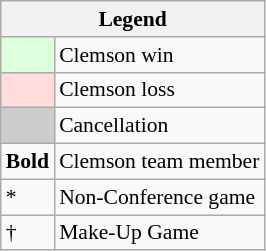<table class="wikitable" style="font-size:90%">
<tr>
<th colspan=2>Legend</th>
</tr>
<tr>
<td style="background:#ddffdd"> </td>
<td>Clemson win</td>
</tr>
<tr>
<td style="background:#ffdddd"> </td>
<td>Clemson loss</td>
</tr>
<tr>
<td style="background:#cccccc"> </td>
<td>Cancellation</td>
</tr>
<tr>
<td><strong>Bold</strong></td>
<td>Clemson team member</td>
</tr>
<tr>
<td>*</td>
<td>Non-Conference game</td>
</tr>
<tr>
<td>†</td>
<td>Make-Up Game</td>
</tr>
</table>
